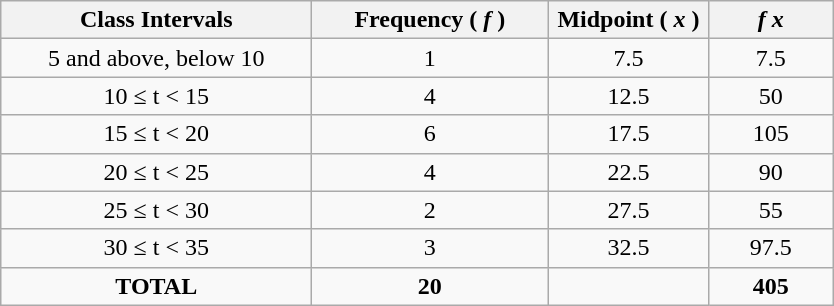<table class="wikitable" style="text-align: center;">
<tr>
<th>Class Intervals</th>
<th>Frequency (<em> f </em>)</th>
<th>Midpoint ( <em>x</em> )</th>
<th><em>f x</em></th>
</tr>
<tr>
<td width="200">5 and above, below 10</td>
<td width="150">1</td>
<td width="100">7.5</td>
<td width="75">7.5</td>
</tr>
<tr>
<td>10 ≤ t < 15</td>
<td>4</td>
<td>12.5</td>
<td>50</td>
</tr>
<tr>
<td>15 ≤ t < 20</td>
<td>6</td>
<td>17.5</td>
<td>105</td>
</tr>
<tr>
<td>20 ≤ t < 25</td>
<td>4</td>
<td>22.5</td>
<td>90</td>
</tr>
<tr>
<td>25 ≤ t < 30</td>
<td>2</td>
<td>27.5</td>
<td>55</td>
</tr>
<tr>
<td>30 ≤ t < 35</td>
<td>3</td>
<td>32.5</td>
<td>97.5</td>
</tr>
<tr>
<td><strong>TOTAL</strong></td>
<td><strong>20</strong></td>
<td></td>
<td><strong>405</strong></td>
</tr>
</table>
